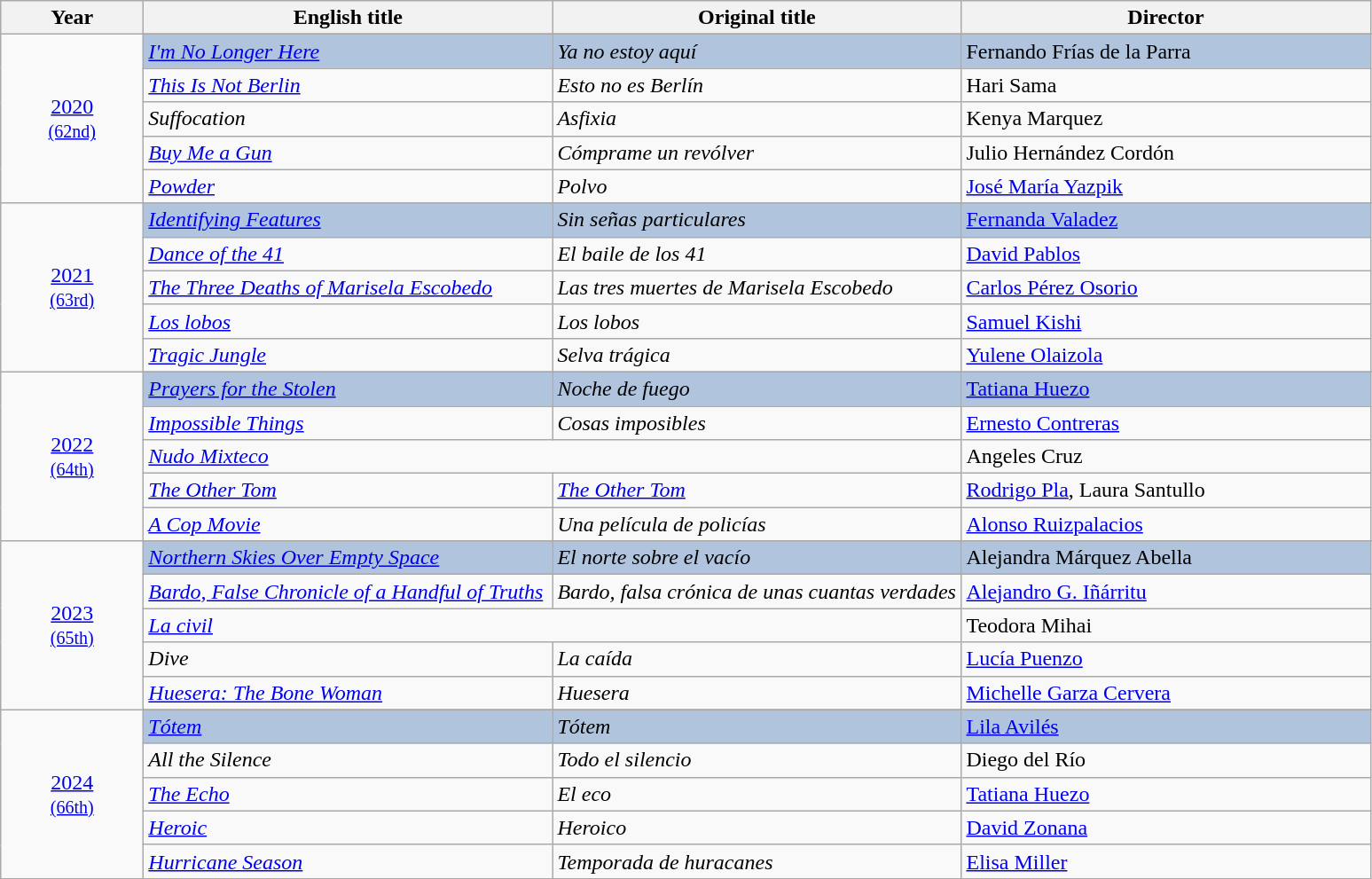<table class="wikitable">
<tr>
<th width="100"><strong>Year</strong></th>
<th width="300"><strong>English title</strong></th>
<th width="300"><strong>Original title</strong></th>
<th width="300"><strong>Director</strong></th>
</tr>
<tr>
<td rowspan="6" style="text-align:center;"><a href='#'>2020</a><br><small><a href='#'>(62nd)</a></small></td>
</tr>
<tr style="background:#B0C4DE;">
<td><em><a href='#'>I'm No Longer Here</a></em></td>
<td><em>Ya no estoy aquí</em></td>
<td>Fernando Frías de la Parra</td>
</tr>
<tr>
<td><em><a href='#'>This Is Not Berlin</a></em></td>
<td><em>Esto no es Berlín</em></td>
<td>Hari Sama</td>
</tr>
<tr>
<td><em>Suffocation</em></td>
<td><em>Asfixia</em></td>
<td>Kenya Marquez</td>
</tr>
<tr>
<td><em><a href='#'>Buy Me a Gun</a></em></td>
<td><em>Cómprame un revólver</em></td>
<td>Julio Hernández Cordón</td>
</tr>
<tr>
<td><em><a href='#'>Powder</a></em></td>
<td><em>Polvo</em></td>
<td><a href='#'>José María Yazpik</a></td>
</tr>
<tr>
<td rowspan="6" style="text-align:center;"><a href='#'>2021</a><br><small><a href='#'>(63rd)</a></small></td>
</tr>
<tr style="background:#B0C4DE;">
<td><em><a href='#'>Identifying Features</a></em></td>
<td><em>Sin señas particulares</em></td>
<td><a href='#'>Fernanda Valadez</a></td>
</tr>
<tr>
<td><em><a href='#'>Dance of the 41</a></em></td>
<td><em>El baile de los 41</em></td>
<td><a href='#'>David Pablos</a></td>
</tr>
<tr>
<td><em><a href='#'>The Three Deaths of Marisela Escobedo</a></em></td>
<td><em>Las tres muertes de Marisela Escobedo</em></td>
<td><a href='#'>Carlos Pérez Osorio</a></td>
</tr>
<tr>
<td><em><a href='#'>Los lobos</a></em></td>
<td><em>Los lobos</em></td>
<td><a href='#'>Samuel Kishi</a></td>
</tr>
<tr>
<td><em><a href='#'>Tragic Jungle</a></em></td>
<td><em>Selva trágica</em></td>
<td><a href='#'>Yulene Olaizola</a></td>
</tr>
<tr>
<td rowspan="6" style="text-align:center;"><a href='#'>2022</a><br><small><a href='#'>(64th)</a></small></td>
</tr>
<tr style="background:#B0C4DE;">
<td><em><a href='#'>Prayers for the Stolen</a></em></td>
<td><em>Noche de fuego</em></td>
<td><a href='#'>Tatiana Huezo</a></td>
</tr>
<tr>
<td><em><a href='#'>Impossible Things</a></em></td>
<td><em>Cosas imposibles</em></td>
<td><a href='#'>Ernesto Contreras</a></td>
</tr>
<tr>
<td colspan="2"><em><a href='#'>Nudo Mixteco</a></em></td>
<td>Angeles Cruz</td>
</tr>
<tr>
<td><em><a href='#'>The Other Tom</a></em></td>
<td><em><a href='#'>The Other Tom</a></em></td>
<td><a href='#'>Rodrigo Pla</a>, Laura Santullo</td>
</tr>
<tr>
<td><em><a href='#'>A Cop Movie</a></em></td>
<td><em>Una película de policías</em></td>
<td><a href='#'>Alonso Ruizpalacios</a></td>
</tr>
<tr>
<td rowspan="6" style="text-align:center;"><a href='#'>2023</a><br><small><a href='#'>(65th)</a></small></td>
</tr>
<tr style="background:#B0C4DE;">
<td><em><a href='#'>Northern Skies Over Empty Space</a></em></td>
<td><em>El norte sobre el vacío</em></td>
<td>Alejandra Márquez Abella</td>
</tr>
<tr>
<td><em><a href='#'>Bardo, False Chronicle of a Handful of Truths</a></em></td>
<td><em>Bardo, falsa crónica de unas cuantas verdades</em></td>
<td><a href='#'>Alejandro G. Iñárritu</a></td>
</tr>
<tr>
<td colspan="2"><em><a href='#'>La civil</a></em></td>
<td>Teodora Mihai</td>
</tr>
<tr>
<td><em>Dive</em></td>
<td><em>La caída</em></td>
<td><a href='#'>Lucía Puenzo</a></td>
</tr>
<tr>
<td><em><a href='#'>Huesera: The Bone Woman</a></em></td>
<td><em>Huesera</em></td>
<td><a href='#'>Michelle Garza Cervera</a></td>
</tr>
<tr>
<td rowspan="6" style="text-align:center;"><a href='#'>2024</a><br><small><a href='#'>(66th)</a></small></td>
</tr>
<tr style="background:#B0C4DE;">
<td><em><a href='#'>Tótem</a></em></td>
<td><em>Tótem</em></td>
<td><a href='#'>Lila Avilés</a></td>
</tr>
<tr>
<td><em>All the Silence</em></td>
<td><em>Todo el silencio</em></td>
<td>Diego del Río</td>
</tr>
<tr>
<td><em><a href='#'>The Echo</a></em></td>
<td><em>El eco</em></td>
<td><a href='#'>Tatiana Huezo</a></td>
</tr>
<tr>
<td><em><a href='#'>Heroic</a></em></td>
<td><em>Heroico</em></td>
<td><a href='#'>David Zonana</a></td>
</tr>
<tr>
<td><em><a href='#'>Hurricane Season</a></em></td>
<td><em>Temporada de huracanes</em></td>
<td><a href='#'>Elisa Miller</a></td>
</tr>
</table>
